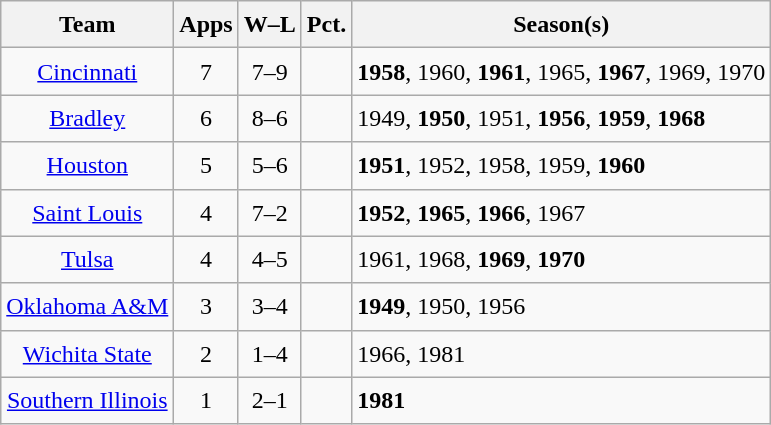<table class="wikitable sortable plainrowheaders" style="font-size:1.00em; line-height:1.5em;">
<tr>
<th scope="col">Team</th>
<th scope="col">Apps</th>
<th scope="col">W–L</th>
<th scope="col">Pct.</th>
<th scope="col">Season(s)</th>
</tr>
<tr>
<td style="text-align:center;"><a href='#'>Cincinnati</a></td>
<td style="text-align:center;">7</td>
<td style="text-align:center;">7–9</td>
<td style="text-align:center;"></td>
<td><strong>1958</strong>, 1960, <strong>1961</strong>, 1965, <strong>1967</strong>, 1969, 1970</td>
</tr>
<tr>
<td style="text-align:center;"><a href='#'>Bradley</a></td>
<td style="text-align:center;">6</td>
<td style="text-align:center;">8–6</td>
<td style="text-align:center;"></td>
<td>1949, <strong>1950</strong>, 1951, <strong>1956</strong>, <strong>1959</strong>, <strong>1968</strong></td>
</tr>
<tr>
<td style="text-align:center;"><a href='#'>Houston</a></td>
<td style="text-align:center;">5</td>
<td style="text-align:center;">5–6</td>
<td style="text-align:center;"></td>
<td><strong>1951</strong>, 1952, 1958, 1959, <strong>1960</strong></td>
</tr>
<tr>
<td style="text-align:center;"><a href='#'>Saint Louis</a></td>
<td style="text-align:center;">4</td>
<td style="text-align:center;">7–2</td>
<td style="text-align:center;"></td>
<td><strong>1952</strong>, <strong>1965</strong>, <strong>1966</strong>, 1967</td>
</tr>
<tr>
<td style="text-align:center;"><a href='#'>Tulsa</a></td>
<td style="text-align:center;">4</td>
<td style="text-align:center;">4–5</td>
<td style="text-align:center;"></td>
<td>1961, 1968, <strong>1969</strong>, <strong>1970</strong></td>
</tr>
<tr>
<td style="text-align:center;"><a href='#'>Oklahoma A&M</a></td>
<td style="text-align:center;">3</td>
<td style="text-align:center;">3–4</td>
<td style="text-align:center;"></td>
<td><strong>1949</strong>, 1950, 1956</td>
</tr>
<tr>
<td style="text-align:center;"><a href='#'>Wichita State</a></td>
<td style="text-align:center;">2</td>
<td style="text-align:center;">1–4</td>
<td style="text-align:center;"></td>
<td>1966, 1981</td>
</tr>
<tr>
<td style="text-align:center;"><a href='#'>Southern Illinois</a></td>
<td style="text-align:center;">1</td>
<td style="text-align:center;">2–1</td>
<td style="text-align:center;"></td>
<td><strong>1981</strong></td>
</tr>
</table>
